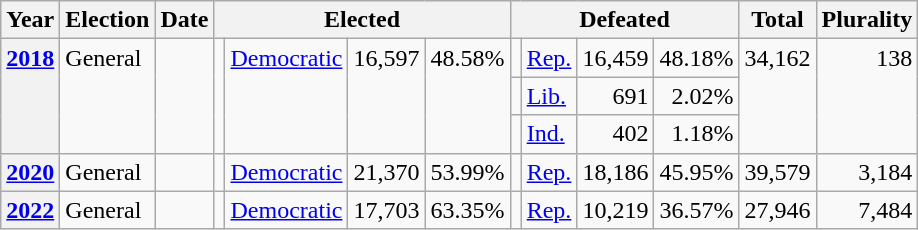<table class=wikitable>
<tr>
<th>Year</th>
<th>Election</th>
<th>Date</th>
<th ! colspan="4">Elected</th>
<th ! colspan="4">Defeated</th>
<th>Total</th>
<th>Plurality</th>
</tr>
<tr>
<th rowspan="3" valign="top"><a href='#'>2018</a></th>
<td rowspan="3" valign="top">General</td>
<td rowspan="3" valign="top"></td>
<td rowspan="3" valign="top"></td>
<td rowspan="3" valign="top" ><a href='#'>Democratic</a></td>
<td rowspan="3" valign="top" align="right">16,597</td>
<td rowspan="3" valign="top" align="right">48.58%</td>
<td valign="top"></td>
<td valign="top" ><a href='#'>Rep.</a></td>
<td valign="top" align="right">16,459</td>
<td valign="top" align="right">48.18%</td>
<td rowspan="3" valign="top" align="right">34,162</td>
<td rowspan="3" valign="top" align="right">138</td>
</tr>
<tr>
<td valign="top"></td>
<td valign="top" ><a href='#'>Lib.</a></td>
<td valign="top" align="right">691</td>
<td valign="top" align="right">2.02%</td>
</tr>
<tr>
<td valign="top"></td>
<td valign="top" ><a href='#'>Ind.</a></td>
<td valign="top" align="right">402</td>
<td valign="top" align="right">1.18%</td>
</tr>
<tr>
<th valign="top"><a href='#'>2020</a></th>
<td valign="top">General</td>
<td valign="top"></td>
<td valign="top"></td>
<td valign="top" ><a href='#'>Democratic</a></td>
<td valign="top" align="right">21,370</td>
<td valign="top" align="right">53.99%</td>
<td valign="top"></td>
<td valign="top" ><a href='#'>Rep.</a></td>
<td valign="top" align="right">18,186</td>
<td valign="top" align="right">45.95%</td>
<td valign="top" align="right">39,579</td>
<td valign="top" align="right">3,184</td>
</tr>
<tr>
<th valign="top"><a href='#'>2022</a></th>
<td valign="top">General</td>
<td valign="top"></td>
<td valign="top"></td>
<td valign="top" ><a href='#'>Democratic</a></td>
<td valign="top" align="right">17,703</td>
<td valign="top" align="right">63.35%</td>
<td valign="top"></td>
<td valign="top" ><a href='#'>Rep.</a></td>
<td valign="top" align="right">10,219</td>
<td valign="top" align="right">36.57%</td>
<td valign="top" align="right">27,946</td>
<td valign="top" align="right">7,484</td>
</tr>
</table>
